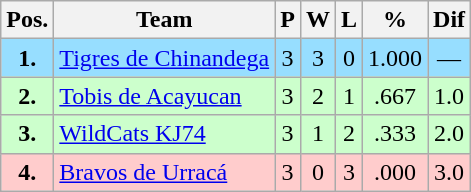<table class="wikitable sortable" style="text-align: center;">
<tr>
<th align="center">Pos.</th>
<th align="center">Team</th>
<th align="center">P</th>
<th align="center">W</th>
<th align="center">L</th>
<th align="center">%</th>
<th align="center">Dif</th>
</tr>
<tr style="background: #97DEFF;">
<td><strong>1.</strong></td>
<td align=left> <a href='#'>Tigres de Chinandega</a></td>
<td>3</td>
<td>3</td>
<td>0</td>
<td>1.000</td>
<td>—</td>
</tr>
<tr style="background: #CCFFCC;">
<td><strong>2.</strong></td>
<td align=left> <a href='#'>Tobis de Acayucan</a></td>
<td>3</td>
<td>2</td>
<td>1</td>
<td>.667</td>
<td>1.0</td>
</tr>
<tr style="background: #CCFFCC;">
<td><strong>3.</strong></td>
<td align=left> <a href='#'>WildCats KJ74</a></td>
<td>3</td>
<td>1</td>
<td>2</td>
<td>.333</td>
<td>2.0</td>
</tr>
<tr style="background: #ffcccc;">
<td><strong>4.</strong></td>
<td align=left> <a href='#'>Bravos de Urracá</a></td>
<td>3</td>
<td>0</td>
<td>3</td>
<td>.000</td>
<td>3.0</td>
</tr>
</table>
